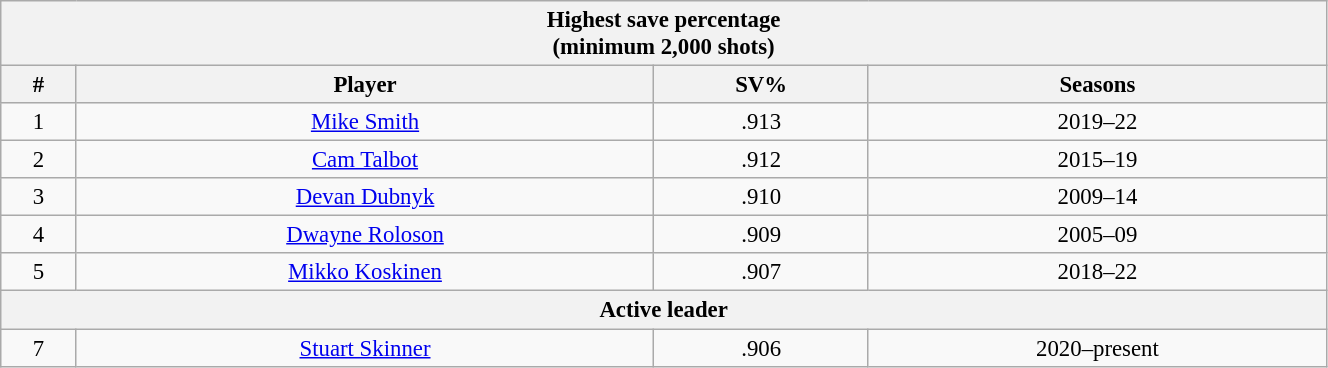<table class="wikitable" style="text-align: center; font-size: 95%" width="70%">
<tr>
<th colspan="4">Highest save percentage<br>(minimum 2,000 shots)</th>
</tr>
<tr>
<th>#</th>
<th>Player</th>
<th>SV%</th>
<th>Seasons</th>
</tr>
<tr>
<td>1</td>
<td><a href='#'>Mike Smith</a></td>
<td>.913</td>
<td>2019–22</td>
</tr>
<tr>
<td>2</td>
<td><a href='#'>Cam Talbot</a></td>
<td>.912</td>
<td>2015–19</td>
</tr>
<tr>
<td>3</td>
<td><a href='#'>Devan Dubnyk</a></td>
<td>.910</td>
<td>2009–14</td>
</tr>
<tr>
<td>4</td>
<td><a href='#'>Dwayne Roloson</a></td>
<td>.909</td>
<td>2005–09</td>
</tr>
<tr>
<td>5</td>
<td><a href='#'>Mikko Koskinen</a></td>
<td>.907</td>
<td>2018–22</td>
</tr>
<tr>
<th colspan="4">Active leader</th>
</tr>
<tr>
<td>7</td>
<td><a href='#'>Stuart Skinner</a></td>
<td>.906</td>
<td>2020–present</td>
</tr>
</table>
